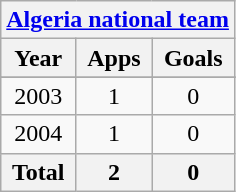<table class="wikitable" style="text-align:center">
<tr>
<th colspan=3><a href='#'>Algeria national team</a></th>
</tr>
<tr>
<th>Year</th>
<th>Apps</th>
<th>Goals</th>
</tr>
<tr>
</tr>
<tr>
<td>2003</td>
<td>1</td>
<td>0</td>
</tr>
<tr>
<td>2004</td>
<td>1</td>
<td>0</td>
</tr>
<tr>
<th>Total</th>
<th>2</th>
<th>0</th>
</tr>
</table>
